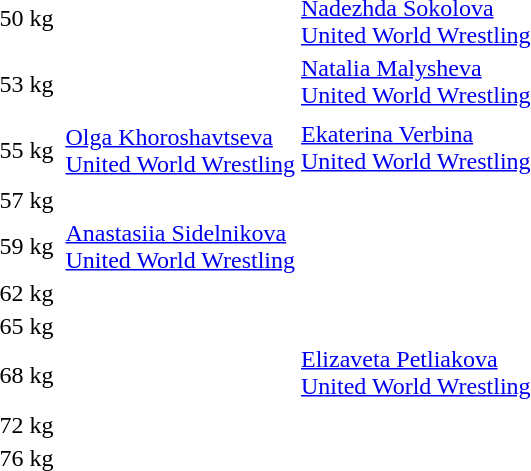<table>
<tr>
<td rowspan=2>50 kg<br></td>
<td rowspan=2></td>
<td rowspan=2></td>
<td></td>
</tr>
<tr>
<td><a href='#'>Nadezhda Sokolova</a><br><a href='#'>United World Wrestling</a></td>
</tr>
<tr>
<td rowspan=2>53 kg<br></td>
<td rowspan=2></td>
<td rowspan=2></td>
<td><a href='#'>Natalia Malysheva</a><br><a href='#'>United World Wrestling</a></td>
</tr>
<tr>
<td></td>
</tr>
<tr>
<td rowspan=2>55 kg<br></td>
<td rowspan=2></td>
<td rowspan=2><a href='#'>Olga Khoroshavtseva</a><br><a href='#'>United World Wrestling</a></td>
<td><a href='#'>Ekaterina Verbina</a><br><a href='#'>United World Wrestling</a></td>
</tr>
<tr>
<td></td>
</tr>
<tr>
<td rowspan=2>57 kg<br></td>
<td rowspan=2></td>
<td rowspan=2></td>
<td></td>
</tr>
<tr>
<td></td>
</tr>
<tr>
<td>59 kg<br></td>
<td></td>
<td><a href='#'>Anastasiia Sidelnikova</a><br><a href='#'>United World Wrestling</a></td>
<td></td>
</tr>
<tr>
<td rowspan=2>62 kg<br></td>
<td rowspan=2></td>
<td rowspan=2></td>
<td></td>
</tr>
<tr>
<td></td>
</tr>
<tr>
<td>65 kg<br></td>
<td></td>
<td></td>
<td></td>
</tr>
<tr>
<td rowspan=2>68 kg<br></td>
<td rowspan=2></td>
<td rowspan=2></td>
<td><a href='#'>Elizaveta Petliakova</a><br><a href='#'>United World Wrestling</a></td>
</tr>
<tr>
<td></td>
</tr>
<tr>
<td>72 kg<br></td>
<td></td>
<td></td>
<td></td>
</tr>
<tr>
<td rowspan=2>76 kg<br></td>
<td rowspan=2></td>
<td rowspan=2></td>
<td></td>
</tr>
<tr>
<td></td>
</tr>
</table>
